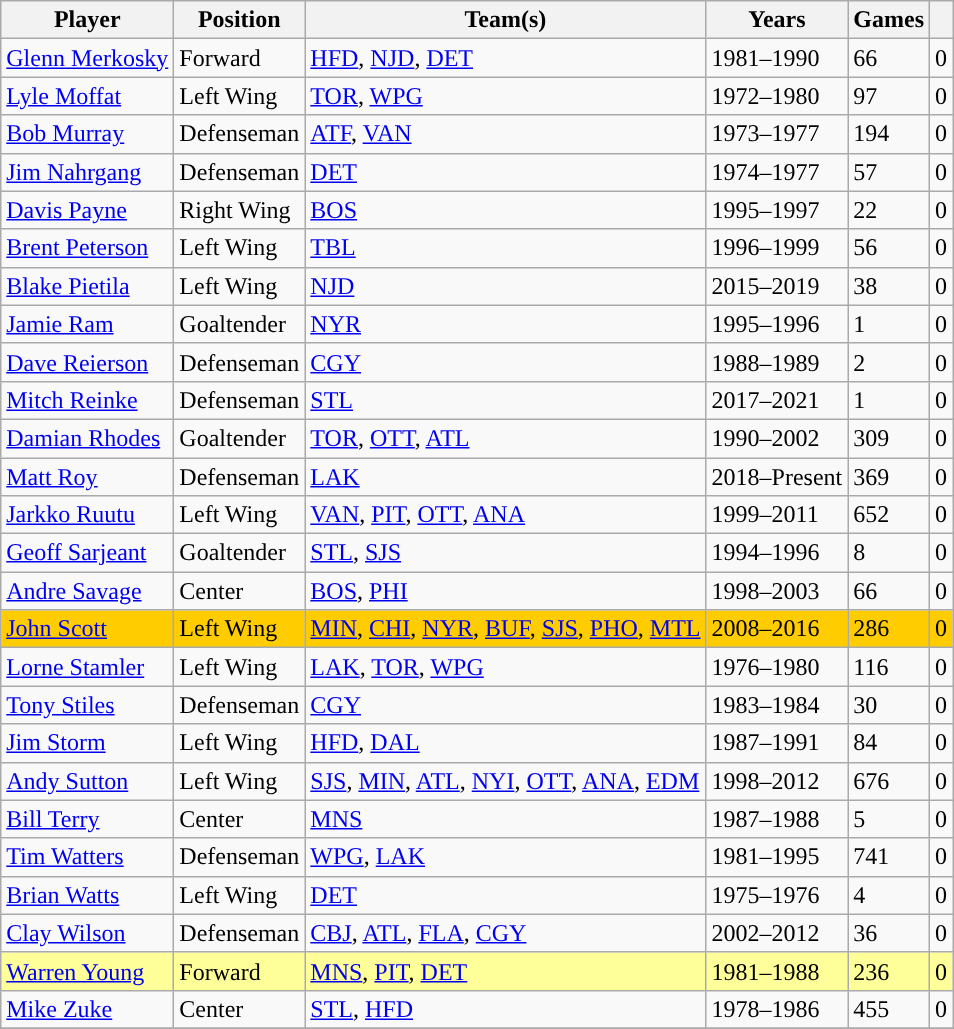<table class="wikitable sortable">
<tr>
<th>Player</th>
<th>Position</th>
<th>Team(s)</th>
<th>Years</th>
<th>Games</th>
<th><a href='#'></a></th>
</tr>
<tr>
<td><a href='#'>Glenn Merkosky</a></td>
<td>Forward</td>
<td><a href='#'>HFD</a>, <a href='#'>NJD</a>, <a href='#'>DET</a></td>
<td>1981–1990</td>
<td>66</td>
<td>0</td>
</tr>
<tr>
<td><a href='#'>Lyle Moffat</a></td>
<td>Left Wing</td>
<td><a href='#'>TOR</a>, <a href='#'>WPG</a></td>
<td>1972–1980</td>
<td>97</td>
<td>0</td>
</tr>
<tr>
<td><a href='#'>Bob Murray</a></td>
<td>Defenseman</td>
<td><a href='#'>ATF</a>, <a href='#'>VAN</a></td>
<td>1973–1977</td>
<td>194</td>
<td>0</td>
</tr>
<tr>
<td><a href='#'>Jim Nahrgang</a></td>
<td>Defenseman</td>
<td><a href='#'>DET</a></td>
<td>1974–1977</td>
<td>57</td>
<td>0</td>
</tr>
<tr>
<td><a href='#'>Davis Payne</a></td>
<td>Right Wing</td>
<td><a href='#'>BOS</a></td>
<td>1995–1997</td>
<td>22</td>
<td>0</td>
</tr>
<tr>
<td><a href='#'>Brent Peterson</a></td>
<td>Left Wing</td>
<td><a href='#'>TBL</a></td>
<td>1996–1999</td>
<td>56</td>
<td>0</td>
</tr>
<tr>
<td><a href='#'>Blake Pietila</a></td>
<td>Left Wing</td>
<td><a href='#'>NJD</a></td>
<td>2015–2019</td>
<td>38</td>
<td>0</td>
</tr>
<tr>
<td><a href='#'>Jamie Ram</a></td>
<td>Goaltender</td>
<td><a href='#'>NYR</a></td>
<td>1995–1996</td>
<td>1</td>
<td>0</td>
</tr>
<tr>
<td><a href='#'>Dave Reierson</a></td>
<td>Defenseman</td>
<td><a href='#'>CGY</a></td>
<td>1988–1989</td>
<td>2</td>
<td>0</td>
</tr>
<tr>
<td><a href='#'>Mitch Reinke</a></td>
<td>Defenseman</td>
<td><a href='#'>STL</a></td>
<td>2017–2021</td>
<td>1</td>
<td>0</td>
</tr>
<tr>
<td><a href='#'>Damian Rhodes</a></td>
<td>Goaltender</td>
<td><a href='#'>TOR</a>, <a href='#'>OTT</a>, <a href='#'>ATL</a></td>
<td>1990–2002</td>
<td>309</td>
<td>0</td>
</tr>
<tr>
<td><a href='#'>Matt Roy</a></td>
<td>Defenseman</td>
<td><a href='#'>LAK</a></td>
<td>2018–Present</td>
<td>369</td>
<td>0</td>
</tr>
<tr>
<td><a href='#'>Jarkko Ruutu</a></td>
<td>Left Wing</td>
<td><a href='#'>VAN</a>, <a href='#'>PIT</a>, <a href='#'>OTT</a>, <a href='#'>ANA</a></td>
<td>1999–2011</td>
<td>652</td>
<td>0</td>
</tr>
<tr>
<td><a href='#'>Geoff Sarjeant</a></td>
<td>Goaltender</td>
<td><a href='#'>STL</a>, <a href='#'>SJS</a></td>
<td>1994–1996</td>
<td>8</td>
<td>0</td>
</tr>
<tr>
<td><a href='#'>Andre Savage</a></td>
<td>Center</td>
<td><a href='#'>BOS</a>, <a href='#'>PHI</a></td>
<td>1998–2003</td>
<td>66</td>
<td>0</td>
</tr>
<tr bgcolor=#FFCC00>
<td><a href='#'>John Scott</a></td>
<td>Left Wing</td>
<td><a href='#'>MIN</a>, <a href='#'>CHI</a>, <a href='#'>NYR</a>, <a href='#'>BUF</a>, <a href='#'>SJS</a>, <a href='#'>PHO</a>, <a href='#'>MTL</a></td>
<td>2008–2016</td>
<td>286</td>
<td>0</td>
</tr>
<tr>
<td><a href='#'>Lorne Stamler</a></td>
<td>Left Wing</td>
<td><a href='#'>LAK</a>, <a href='#'>TOR</a>, <a href='#'>WPG</a></td>
<td>1976–1980</td>
<td>116</td>
<td>0</td>
</tr>
<tr>
<td><a href='#'>Tony Stiles</a></td>
<td>Defenseman</td>
<td><a href='#'>CGY</a></td>
<td>1983–1984</td>
<td>30</td>
<td>0</td>
</tr>
<tr>
<td><a href='#'>Jim Storm</a></td>
<td>Left Wing</td>
<td><a href='#'>HFD</a>, <a href='#'>DAL</a></td>
<td>1987–1991</td>
<td>84</td>
<td>0</td>
</tr>
<tr>
<td><a href='#'>Andy Sutton</a></td>
<td>Left Wing</td>
<td><a href='#'>SJS</a>, <a href='#'>MIN</a>, <a href='#'>ATL</a>, <a href='#'>NYI</a>, <a href='#'>OTT</a>, <a href='#'>ANA</a>, <a href='#'>EDM</a></td>
<td>1998–2012</td>
<td>676</td>
<td>0</td>
</tr>
<tr>
<td><a href='#'>Bill Terry</a></td>
<td>Center</td>
<td><a href='#'>MNS</a></td>
<td>1987–1988</td>
<td>5</td>
<td>0</td>
</tr>
<tr>
<td><a href='#'>Tim Watters</a></td>
<td>Defenseman</td>
<td><a href='#'>WPG</a>, <a href='#'>LAK</a></td>
<td>1981–1995</td>
<td>741</td>
<td>0</td>
</tr>
<tr>
<td><a href='#'>Brian Watts</a></td>
<td>Left Wing</td>
<td><a href='#'>DET</a></td>
<td>1975–1976</td>
<td>4</td>
<td>0</td>
</tr>
<tr>
<td><a href='#'>Clay Wilson</a></td>
<td>Defenseman</td>
<td><a href='#'>CBJ</a>, <a href='#'>ATL</a>, <a href='#'>FLA</a>, <a href='#'>CGY</a></td>
<td>2002–2012</td>
<td>36</td>
<td>0</td>
</tr>
<tr bgcolor=#FFFF99>
<td><a href='#'>Warren Young</a></td>
<td>Forward</td>
<td><a href='#'>MNS</a>, <a href='#'>PIT</a>, <a href='#'>DET</a></td>
<td>1981–1988</td>
<td>236</td>
<td>0</td>
</tr>
<tr>
<td><a href='#'>Mike Zuke</a></td>
<td>Center</td>
<td><a href='#'>STL</a>, <a href='#'>HFD</a></td>
<td>1978–1986</td>
<td>455</td>
<td>0</td>
</tr>
<tr>
</tr>
</table>
